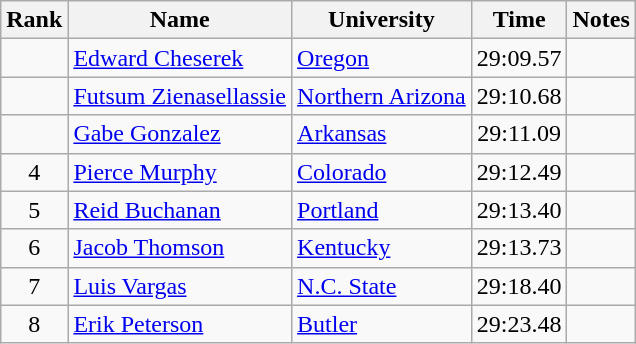<table class="wikitable sortable" style="text-align:center">
<tr>
<th>Rank</th>
<th>Name</th>
<th>University</th>
<th>Time</th>
<th>Notes</th>
</tr>
<tr>
<td></td>
<td align=left><a href='#'>Edward Cheserek</a></td>
<td align=left><a href='#'>Oregon</a></td>
<td>29:09.57</td>
<td></td>
</tr>
<tr>
<td></td>
<td align=left><a href='#'>Futsum Zienasellassie</a></td>
<td align=left><a href='#'>Northern Arizona</a></td>
<td>29:10.68</td>
<td></td>
</tr>
<tr>
<td></td>
<td align=left><a href='#'>Gabe Gonzalez</a></td>
<td align=left><a href='#'>Arkansas</a></td>
<td>29:11.09</td>
<td></td>
</tr>
<tr>
<td>4</td>
<td align=left><a href='#'>Pierce Murphy</a></td>
<td align=left><a href='#'>Colorado</a></td>
<td>29:12.49</td>
<td></td>
</tr>
<tr>
<td>5</td>
<td align=left><a href='#'>Reid Buchanan</a></td>
<td align=left><a href='#'>Portland</a></td>
<td>29:13.40</td>
<td></td>
</tr>
<tr>
<td>6</td>
<td align=left><a href='#'>Jacob Thomson</a></td>
<td align=left><a href='#'>Kentucky</a></td>
<td>29:13.73</td>
<td></td>
</tr>
<tr>
<td>7</td>
<td align=left><a href='#'>Luis Vargas</a></td>
<td align=left><a href='#'>N.C. State</a></td>
<td>29:18.40</td>
<td></td>
</tr>
<tr>
<td>8</td>
<td align=left><a href='#'>Erik Peterson</a></td>
<td align=left><a href='#'>Butler</a></td>
<td>29:23.48</td>
<td></td>
</tr>
</table>
